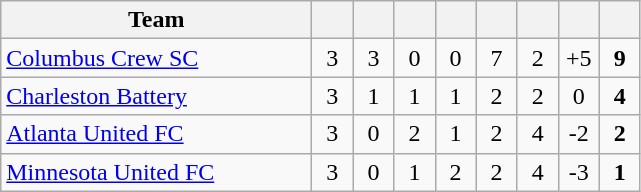<table class="wikitable" style="text-align: center;">
<tr>
<th width="200">Team</th>
<th width="20"></th>
<th width="20"></th>
<th width="20"></th>
<th width="20"></th>
<th width="20"></th>
<th width="20"></th>
<th width="20"></th>
<th width="20"></th>
</tr>
<tr>
<td style="text-align:left;"><a href='#'>Columbus Crew SC</a></td>
<td>3</td>
<td>3</td>
<td>0</td>
<td>0</td>
<td>7</td>
<td>2</td>
<td>+5</td>
<td><strong>9</strong></td>
</tr>
<tr>
<td style="text-align:left;"><a href='#'>Charleston Battery</a></td>
<td>3</td>
<td>1</td>
<td>1</td>
<td>1</td>
<td>2</td>
<td>2</td>
<td>0</td>
<td><strong>4</strong></td>
</tr>
<tr>
<td style="text-align:left;"><a href='#'>Atlanta United FC</a></td>
<td>3</td>
<td>0</td>
<td>2</td>
<td>1</td>
<td>2</td>
<td>4</td>
<td>-2</td>
<td><strong>2</strong></td>
</tr>
<tr>
<td style="text-align:left;"><a href='#'>Minnesota United FC</a></td>
<td>3</td>
<td>0</td>
<td>1</td>
<td>2</td>
<td>2</td>
<td>4</td>
<td>-3</td>
<td><strong>1</strong></td>
</tr>
</table>
